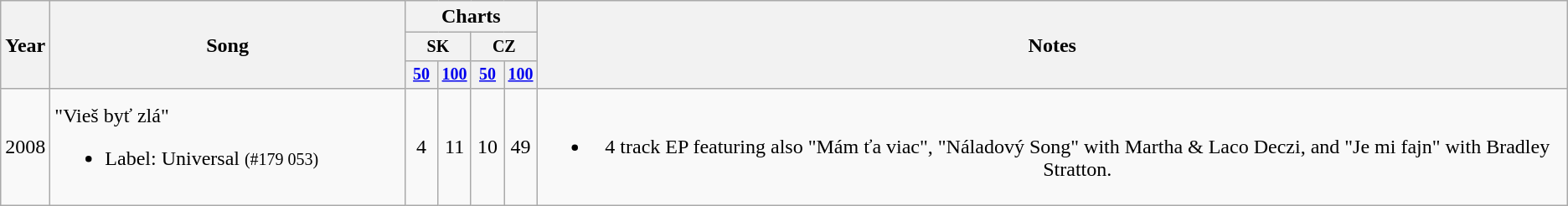<table class="wikitable" style="text-align:center;">
<tr>
<th rowspan="3" style="width:20px;">Year</th>
<th rowspan="3" style="width:275px;">Song</th>
<th colspan="4" style="width:80px;">Charts</th>
<th rowspan="3">Notes</th>
</tr>
<tr style="font-size:smaller;">
<th colspan="2" style="width:40px;">SK</th>
<th colspan="2" style="width:40px;">CZ</th>
</tr>
<tr style="font-size:smaller;">
<th rowspan="1" width="20"><a href='#'>50</a><br></th>
<th rowspan="1" width="20"><a href='#'>100</a><br></th>
<th rowspan="1" width="20"><a href='#'>50</a><br></th>
<th rowspan="1" width="20"><a href='#'>100</a><br></th>
</tr>
<tr>
<td>2008</td>
<td align="left">"Vieš byť zlá"<br><ul><li>Label: Universal <small>(#179 053)</small></li></ul></td>
<td>4</td>
<td>11</td>
<td>10</td>
<td>49</td>
<td><br><ul><li>4 track EP featuring also "Mám ťa viac", "Náladový Song" with Martha & Laco Deczi, and "Je mi fajn" with Bradley Stratton.</li></ul></td>
</tr>
</table>
